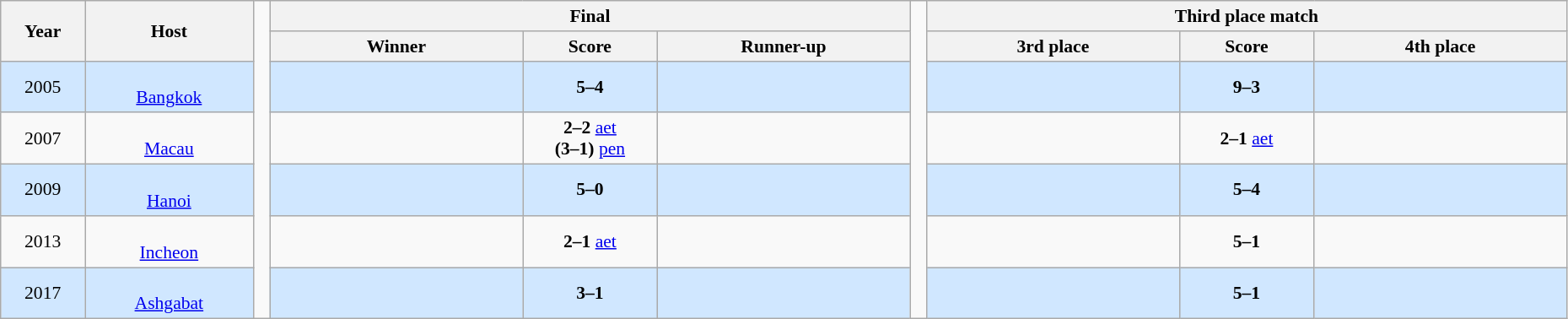<table class="wikitable" style="font-size:90%; width: 98%; text-align: center;">
<tr>
<th rowspan=2 width=5%>Year</th>
<th rowspan=2 width=10%>Host</th>
<td width=1% rowspan=7></td>
<th colspan=3>Final</th>
<td width=1% rowspan=7></td>
<th colspan=3>Third place match</th>
</tr>
<tr>
<th width=15%>Winner</th>
<th width=8%>Score</th>
<th width=15%>Runner-up</th>
<th width=15%>3rd place</th>
<th width=8%>Score</th>
<th width=15%>4th place</th>
</tr>
<tr bgcolor=#D0E7FF>
<td>2005<br></td>
<td><br><a href='#'>Bangkok</a></td>
<td></td>
<td><strong>5–4</strong></td>
<td></td>
<td></td>
<td><strong>9–3</strong></td>
<td></td>
</tr>
<tr>
<td>2007<br></td>
<td><br><a href='#'>Macau</a></td>
<td></td>
<td><strong>2–2</strong> <a href='#'>aet</a><br><strong>(3–1)</strong> <a href='#'>pen</a></td>
<td></td>
<td></td>
<td><strong>2–1</strong> <a href='#'>aet</a></td>
<td></td>
</tr>
<tr bgcolor=#D0E7FF>
<td>2009<br></td>
<td><br><a href='#'>Hanoi</a></td>
<td></td>
<td><strong>5–0</strong></td>
<td></td>
<td></td>
<td><strong>5–4</strong></td>
<td></td>
</tr>
<tr>
<td>2013<br></td>
<td><br><a href='#'>Incheon</a></td>
<td></td>
<td><strong>2–1</strong> <a href='#'>aet</a></td>
<td></td>
<td></td>
<td><strong>5–1</strong></td>
<td></td>
</tr>
<tr bgcolor=#D0E7FF>
<td>2017<br></td>
<td><br><a href='#'>Ashgabat</a></td>
<td></td>
<td><strong>3–1</strong></td>
<td></td>
<td></td>
<td><strong>5–1</strong></td>
<td></td>
</tr>
</table>
